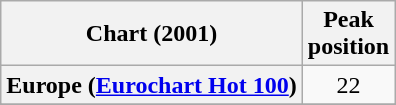<table class="wikitable sortable plainrowheaders" style="text-align:center">
<tr>
<th scope="col">Chart (2001)</th>
<th scope="col">Peak<br>position</th>
</tr>
<tr>
<th scope="row">Europe (<a href='#'>Eurochart Hot 100</a>)</th>
<td>22</td>
</tr>
<tr>
</tr>
<tr>
</tr>
<tr>
</tr>
<tr>
</tr>
<tr>
</tr>
<tr>
</tr>
</table>
